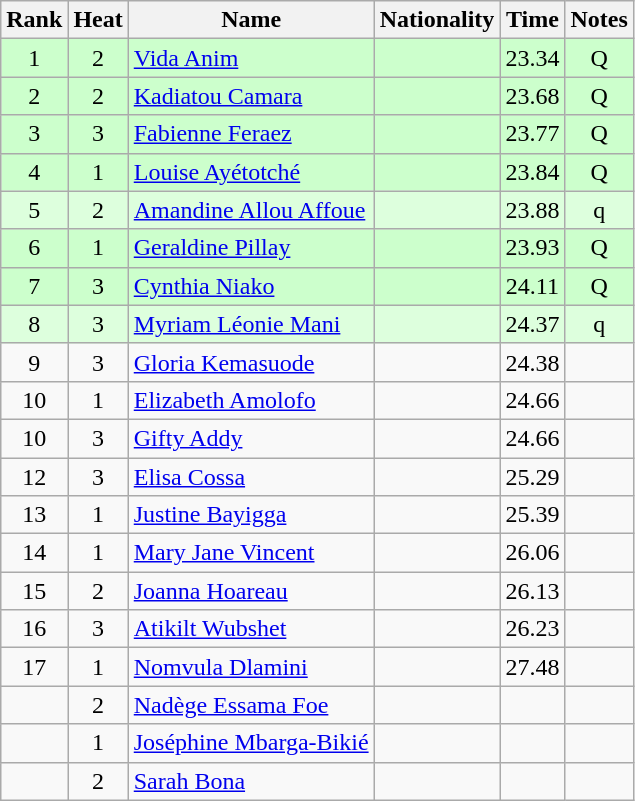<table class="wikitable sortable" style="text-align:center">
<tr>
<th>Rank</th>
<th>Heat</th>
<th>Name</th>
<th>Nationality</th>
<th>Time</th>
<th>Notes</th>
</tr>
<tr bgcolor=ccffcc>
<td>1</td>
<td>2</td>
<td align=left><a href='#'>Vida Anim</a></td>
<td align=left></td>
<td>23.34</td>
<td>Q</td>
</tr>
<tr bgcolor=ccffcc>
<td>2</td>
<td>2</td>
<td align=left><a href='#'>Kadiatou Camara</a></td>
<td align=left></td>
<td>23.68</td>
<td>Q</td>
</tr>
<tr bgcolor=ccffcc>
<td>3</td>
<td>3</td>
<td align=left><a href='#'>Fabienne Feraez</a></td>
<td align=left></td>
<td>23.77</td>
<td>Q</td>
</tr>
<tr bgcolor=ccffcc>
<td>4</td>
<td>1</td>
<td align=left><a href='#'>Louise Ayétotché</a></td>
<td align=left></td>
<td>23.84</td>
<td>Q</td>
</tr>
<tr bgcolor=ddffdd>
<td>5</td>
<td>2</td>
<td align=left><a href='#'>Amandine Allou Affoue</a></td>
<td align=left></td>
<td>23.88</td>
<td>q</td>
</tr>
<tr bgcolor=ccffcc>
<td>6</td>
<td>1</td>
<td align=left><a href='#'>Geraldine Pillay</a></td>
<td align=left></td>
<td>23.93</td>
<td>Q</td>
</tr>
<tr bgcolor=ccffcc>
<td>7</td>
<td>3</td>
<td align=left><a href='#'>Cynthia Niako</a></td>
<td align=left></td>
<td>24.11</td>
<td>Q</td>
</tr>
<tr bgcolor=ddffdd>
<td>8</td>
<td>3</td>
<td align=left><a href='#'>Myriam Léonie Mani</a></td>
<td align=left></td>
<td>24.37</td>
<td>q</td>
</tr>
<tr>
<td>9</td>
<td>3</td>
<td align=left><a href='#'>Gloria Kemasuode</a></td>
<td align=left></td>
<td>24.38</td>
<td></td>
</tr>
<tr>
<td>10</td>
<td>1</td>
<td align=left><a href='#'>Elizabeth Amolofo</a></td>
<td align=left></td>
<td>24.66</td>
<td></td>
</tr>
<tr>
<td>10</td>
<td>3</td>
<td align=left><a href='#'>Gifty Addy</a></td>
<td align=left></td>
<td>24.66</td>
<td></td>
</tr>
<tr>
<td>12</td>
<td>3</td>
<td align=left><a href='#'>Elisa Cossa</a></td>
<td align=left></td>
<td>25.29</td>
<td></td>
</tr>
<tr>
<td>13</td>
<td>1</td>
<td align=left><a href='#'>Justine Bayigga</a></td>
<td align=left></td>
<td>25.39</td>
<td></td>
</tr>
<tr>
<td>14</td>
<td>1</td>
<td align=left><a href='#'>Mary Jane Vincent</a></td>
<td align=left></td>
<td>26.06</td>
<td></td>
</tr>
<tr>
<td>15</td>
<td>2</td>
<td align=left><a href='#'>Joanna Hoareau</a></td>
<td align=left></td>
<td>26.13</td>
<td></td>
</tr>
<tr>
<td>16</td>
<td>3</td>
<td align=left><a href='#'>Atikilt Wubshet</a></td>
<td align=left></td>
<td>26.23</td>
<td></td>
</tr>
<tr>
<td>17</td>
<td>1</td>
<td align=left><a href='#'>Nomvula Dlamini</a></td>
<td align=left></td>
<td>27.48</td>
<td></td>
</tr>
<tr>
<td></td>
<td>2</td>
<td align=left><a href='#'>Nadège Essama Foe</a></td>
<td align=left></td>
<td></td>
<td></td>
</tr>
<tr>
<td></td>
<td>1</td>
<td align=left><a href='#'>Joséphine Mbarga-Bikié</a></td>
<td align=left></td>
<td></td>
<td></td>
</tr>
<tr>
<td></td>
<td>2</td>
<td align=left><a href='#'>Sarah Bona</a></td>
<td align=left></td>
<td></td>
<td></td>
</tr>
</table>
